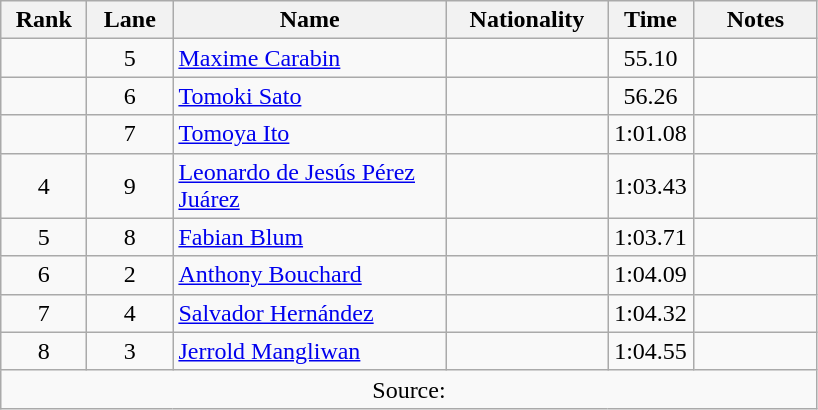<table class="wikitable sortable" style="text-align:center">
<tr>
<th width="50">Rank</th>
<th width="50">Lane</th>
<th width="175">Name</th>
<th width="100">Nationality</th>
<th width="50">Time</th>
<th width="75">Notes</th>
</tr>
<tr>
<td></td>
<td>5</td>
<td align=left><a href='#'>Maxime Carabin</a></td>
<td align=left></td>
<td>55.10</td>
<td></td>
</tr>
<tr>
<td></td>
<td>6</td>
<td align=left><a href='#'>Tomoki Sato</a></td>
<td align=left></td>
<td>56.26</td>
<td></td>
</tr>
<tr>
<td></td>
<td>7</td>
<td align=left><a href='#'>Tomoya Ito</a></td>
<td align=left></td>
<td>1:01.08</td>
<td></td>
</tr>
<tr>
<td>4</td>
<td>9</td>
<td align=left><a href='#'>Leonardo de Jesús Pérez Juárez</a></td>
<td align=left></td>
<td>1:03.43</td>
<td></td>
</tr>
<tr>
<td>5</td>
<td>8</td>
<td align=left><a href='#'>Fabian Blum</a></td>
<td align=left></td>
<td>1:03.71</td>
<td></td>
</tr>
<tr>
<td>6</td>
<td>2</td>
<td align=left><a href='#'>Anthony Bouchard</a></td>
<td align=left></td>
<td>1:04.09</td>
<td></td>
</tr>
<tr>
<td>7</td>
<td>4</td>
<td align=left><a href='#'>Salvador Hernández</a></td>
<td align=left></td>
<td>1:04.32</td>
<td></td>
</tr>
<tr>
<td>8</td>
<td>3</td>
<td align=left><a href='#'>Jerrold Mangliwan</a></td>
<td align=left></td>
<td>1:04.55</td>
<td></td>
</tr>
<tr class="sortbottom">
<td colspan="6">Source:</td>
</tr>
</table>
